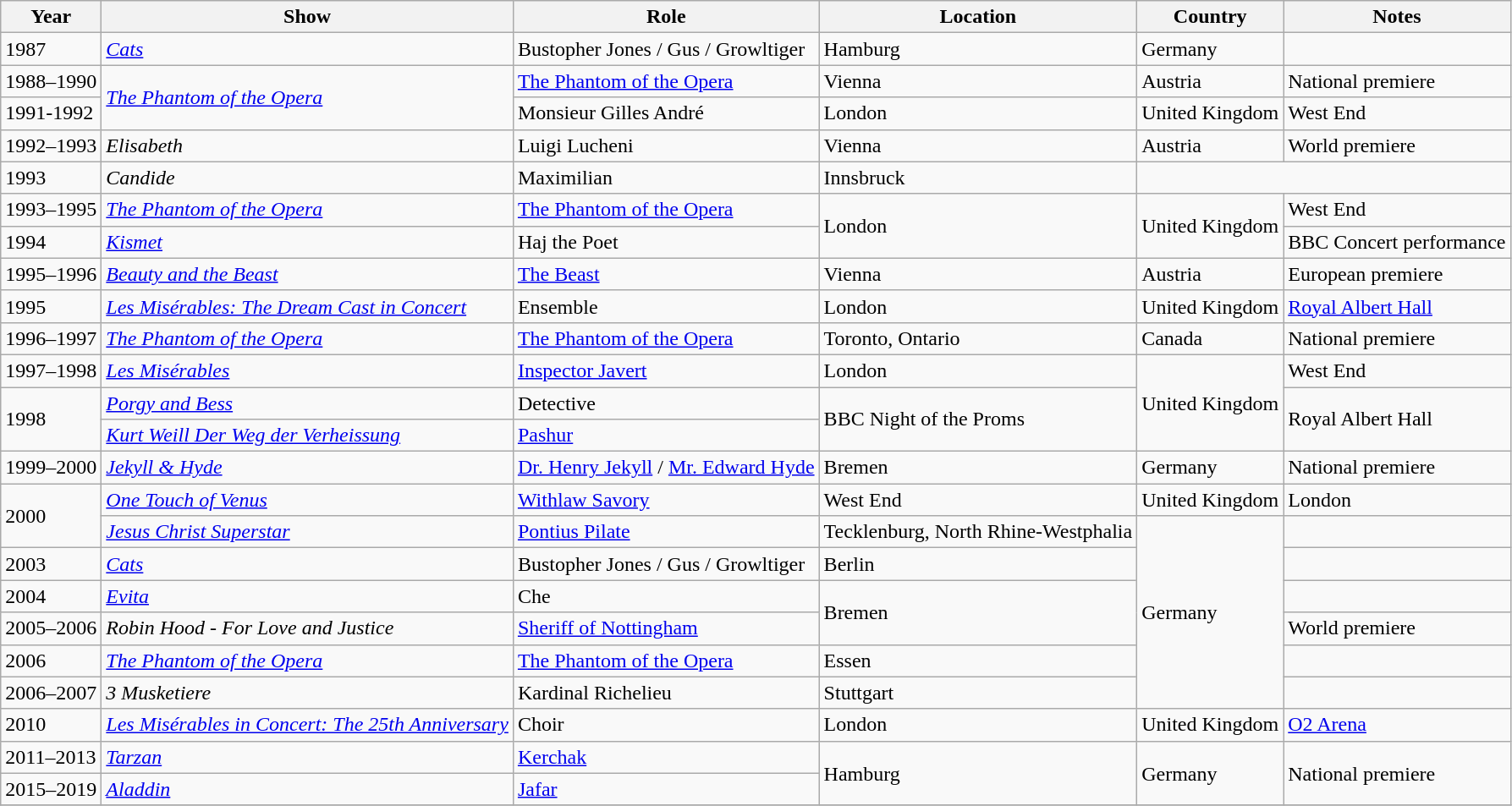<table class="wikitable">
<tr>
<th>Year</th>
<th>Show</th>
<th>Role</th>
<th>Location</th>
<th>Country</th>
<th>Notes</th>
</tr>
<tr>
<td>1987</td>
<td><em><a href='#'>Cats</a></em></td>
<td>Bustopher Jones / Gus / Growltiger</td>
<td>Hamburg</td>
<td>Germany</td>
<td></td>
</tr>
<tr>
<td>1988–1990</td>
<td rowspan=2><em><a href='#'>The Phantom of the Opera</a></em></td>
<td><a href='#'>The Phantom of the Opera</a></td>
<td>Vienna</td>
<td>Austria</td>
<td>National premiere</td>
</tr>
<tr>
<td>1991-1992</td>
<td>Monsieur Gilles André</td>
<td>London</td>
<td>United Kingdom</td>
<td>West End</td>
</tr>
<tr>
<td>1992–1993</td>
<td><em>Elisabeth</em></td>
<td>Luigi Lucheni</td>
<td>Vienna</td>
<td>Austria</td>
<td>World premiere</td>
</tr>
<tr>
<td>1993</td>
<td><em>Candide</em></td>
<td>Maximilian</td>
<td>Innsbruck</td>
</tr>
<tr>
<td>1993–1995</td>
<td><em><a href='#'>The Phantom of the Opera</a></em></td>
<td><a href='#'>The Phantom of the Opera</a></td>
<td rowspan=2>London</td>
<td rowspan=2>United Kingdom</td>
<td>West End</td>
</tr>
<tr>
<td>1994</td>
<td><a href='#'><em>Kismet</em></a></td>
<td>Haj the Poet</td>
<td>BBC Concert performance</td>
</tr>
<tr>
<td>1995–1996</td>
<td><em><a href='#'>Beauty and the Beast</a></em></td>
<td><a href='#'>The Beast</a></td>
<td>Vienna</td>
<td>Austria</td>
<td>European premiere</td>
</tr>
<tr>
<td>1995</td>
<td><em><a href='#'>Les Misérables: The Dream Cast in Concert</a></em></td>
<td>Ensemble</td>
<td>London</td>
<td>United Kingdom</td>
<td><a href='#'>Royal Albert Hall</a></td>
</tr>
<tr>
<td>1996–1997</td>
<td><em><a href='#'>The Phantom of the Opera</a></em></td>
<td><a href='#'>The Phantom of the Opera</a></td>
<td>Toronto, Ontario</td>
<td>Canada</td>
<td>National premiere</td>
</tr>
<tr>
<td>1997–1998</td>
<td><em><a href='#'>Les Misérables</a></em></td>
<td><a href='#'>Inspector Javert</a></td>
<td>London</td>
<td rowspan=3>United Kingdom</td>
<td>West End</td>
</tr>
<tr>
<td rowspan=2>1998</td>
<td><em><a href='#'>Porgy and Bess</a></em></td>
<td>Detective</td>
<td rowspan=2>BBC Night of the Proms</td>
<td rowspan=2>Royal Albert Hall</td>
</tr>
<tr>
<td><em><a href='#'>Kurt Weill Der Weg der Verheissung</a></em></td>
<td><a href='#'>Pashur</a></td>
</tr>
<tr>
<td>1999–2000</td>
<td><em><a href='#'>Jekyll & Hyde</a></em></td>
<td><a href='#'>Dr. Henry Jekyll</a> / <a href='#'>Mr. Edward Hyde</a></td>
<td>Bremen</td>
<td>Germany</td>
<td>National premiere</td>
</tr>
<tr>
<td rowspan=2>2000</td>
<td><em><a href='#'>One Touch of Venus</a></em></td>
<td><a href='#'>Withlaw Savory</a></td>
<td>West End</td>
<td>United Kingdom</td>
<td>London</td>
</tr>
<tr>
<td><em><a href='#'>Jesus Christ Superstar</a></em></td>
<td><a href='#'>Pontius Pilate</a></td>
<td>Tecklenburg, North Rhine-Westphalia</td>
<td rowspan=6>Germany</td>
<td></td>
</tr>
<tr>
<td>2003</td>
<td><em><a href='#'>Cats</a></em></td>
<td>Bustopher Jones / Gus / Growltiger</td>
<td>Berlin</td>
<td></td>
</tr>
<tr>
<td>2004</td>
<td><em><a href='#'>Evita</a></em></td>
<td>Che</td>
<td rowspan=2>Bremen</td>
<td></td>
</tr>
<tr>
<td>2005–2006</td>
<td><em>Robin Hood - For Love and Justice</em></td>
<td><a href='#'>Sheriff of Nottingham</a></td>
<td>World premiere</td>
</tr>
<tr>
<td>2006</td>
<td><em><a href='#'>The Phantom of the Opera</a></em></td>
<td><a href='#'>The Phantom of the Opera</a></td>
<td>Essen</td>
<td></td>
</tr>
<tr>
<td>2006–2007</td>
<td><em>3 Musketiere</em></td>
<td>Kardinal Richelieu</td>
<td>Stuttgart</td>
<td></td>
</tr>
<tr>
<td>2010</td>
<td><em><a href='#'>Les Misérables in Concert: The 25th Anniversary</a></em></td>
<td>Choir</td>
<td>London</td>
<td>United Kingdom</td>
<td><a href='#'>O2 Arena</a></td>
</tr>
<tr>
<td>2011–2013</td>
<td><em><a href='#'>Tarzan</a></em></td>
<td><a href='#'>Kerchak</a></td>
<td rowspan=2>Hamburg</td>
<td rowspan=2>Germany</td>
<td rowspan=2>National premiere</td>
</tr>
<tr>
<td>2015–2019</td>
<td><em><a href='#'>Aladdin</a></em></td>
<td><a href='#'>Jafar</a></td>
</tr>
<tr>
</tr>
</table>
